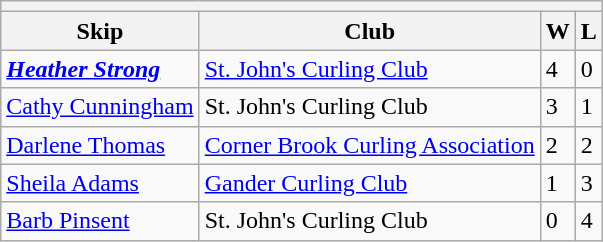<table class="wikitable">
<tr>
<th align="center" colspan=4></th>
</tr>
<tr>
<th>Skip</th>
<th>Club</th>
<th>W</th>
<th>L</th>
</tr>
<tr>
<td><strong><em><a href='#'>Heather Strong</a></em></strong></td>
<td><a href='#'>St. John's Curling Club</a></td>
<td>4</td>
<td>0</td>
</tr>
<tr>
<td><a href='#'>Cathy Cunningham</a></td>
<td>St. John's Curling Club</td>
<td>3</td>
<td>1</td>
</tr>
<tr>
<td><a href='#'>Darlene Thomas</a></td>
<td><a href='#'>Corner Brook Curling Association</a></td>
<td>2</td>
<td>2</td>
</tr>
<tr>
<td><a href='#'>Sheila Adams</a></td>
<td><a href='#'>Gander Curling Club</a></td>
<td>1</td>
<td>3</td>
</tr>
<tr>
<td><a href='#'>Barb Pinsent</a></td>
<td>St. John's Curling Club</td>
<td>0</td>
<td>4</td>
</tr>
</table>
